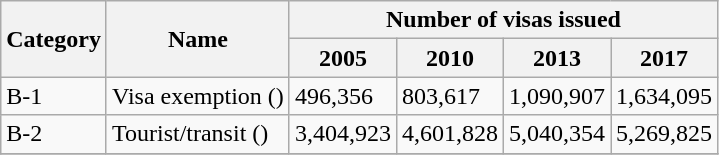<table class="wikitable">
<tr>
<th rowspan="2">Category</th>
<th rowspan="2">Name</th>
<th colspan="4">Number of visas issued</th>
</tr>
<tr>
<th>2005</th>
<th>2010</th>
<th>2013</th>
<th>2017</th>
</tr>
<tr>
<td>B-1</td>
<td>Visa exemption ()</td>
<td>496,356</td>
<td>803,617</td>
<td>1,090,907</td>
<td>1,634,095</td>
</tr>
<tr>
<td>B-2</td>
<td>Tourist/transit ()</td>
<td>3,404,923</td>
<td>4,601,828</td>
<td>5,040,354</td>
<td>5,269,825</td>
</tr>
<tr>
</tr>
</table>
